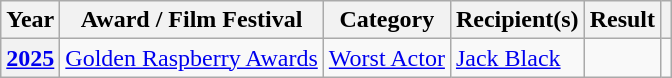<table class="wikitable sortable plainrowheaders">
<tr>
<th scope="col">Year</th>
<th scope="col">Award / Film Festival</th>
<th scope="col">Category</th>
<th scope="col">Recipient(s)</th>
<th scope="col">Result</th>
<th class="unsortable" scope="col"></th>
</tr>
<tr>
<th scope="row"><a href='#'>2025</a></th>
<td><a href='#'>Golden Raspberry Awards</a></td>
<td><a href='#'>Worst Actor</a></td>
<td><a href='#'>Jack Black</a></td>
<td></td>
<td style="text-align:center;"></td>
</tr>
</table>
